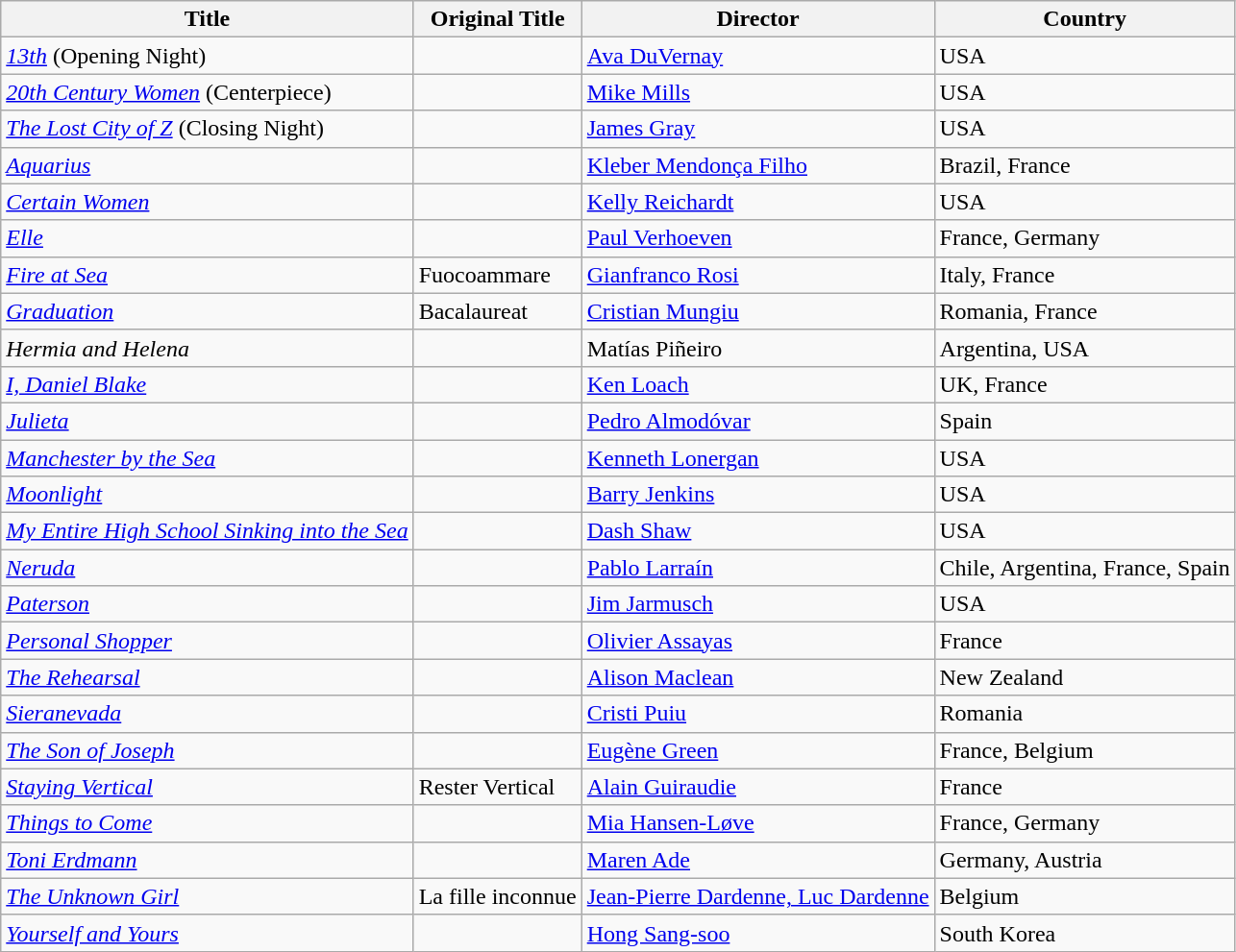<table class="wikitable">
<tr>
<th>Title</th>
<th>Original Title</th>
<th>Director</th>
<th>Country</th>
</tr>
<tr>
<td><a href='#'><em>13th</em></a> (Opening Night)</td>
<td></td>
<td><a href='#'>Ava DuVernay</a></td>
<td>USA</td>
</tr>
<tr>
<td><em><a href='#'>20th Century Women</a></em> (Centerpiece)</td>
<td></td>
<td><a href='#'>Mike Mills</a></td>
<td>USA</td>
</tr>
<tr>
<td><a href='#'><em>The Lost City of Z</em></a> (Closing Night)</td>
<td></td>
<td><a href='#'>James Gray</a></td>
<td>USA</td>
</tr>
<tr>
<td><a href='#'><em>Aquarius</em></a></td>
<td></td>
<td><a href='#'>Kleber Mendonça Filho</a></td>
<td>Brazil, France</td>
</tr>
<tr>
<td><a href='#'><em>Certain Women</em></a></td>
<td></td>
<td><a href='#'>Kelly Reichardt</a></td>
<td>USA</td>
</tr>
<tr>
<td><a href='#'><em>Elle</em></a></td>
<td></td>
<td><a href='#'>Paul Verhoeven</a></td>
<td>France, Germany</td>
</tr>
<tr>
<td><em><a href='#'>Fire at Sea</a></em></td>
<td>Fuocoammare</td>
<td><a href='#'>Gianfranco Rosi</a></td>
<td>Italy, France</td>
</tr>
<tr>
<td><a href='#'><em>Graduation</em></a></td>
<td>Bacalaureat</td>
<td><a href='#'>Cristian Mungiu</a></td>
<td>Romania, France</td>
</tr>
<tr>
<td><em>Hermia and Helena</em></td>
<td></td>
<td>Matías Piñeiro</td>
<td>Argentina, USA</td>
</tr>
<tr>
<td><em><a href='#'>I, Daniel Blake</a></em></td>
<td></td>
<td><a href='#'>Ken Loach</a></td>
<td>UK, France</td>
</tr>
<tr>
<td><a href='#'><em>Julieta</em></a></td>
<td></td>
<td><a href='#'>Pedro Almodóvar</a></td>
<td>Spain</td>
</tr>
<tr>
<td><a href='#'><em>Manchester by the Sea</em></a></td>
<td></td>
<td><a href='#'>Kenneth Lonergan</a></td>
<td>USA</td>
</tr>
<tr>
<td><a href='#'><em>Moonlight</em></a></td>
<td></td>
<td><a href='#'>Barry Jenkins</a></td>
<td>USA</td>
</tr>
<tr>
<td><em><a href='#'>My Entire High School Sinking into the Sea</a></em></td>
<td></td>
<td><a href='#'>Dash Shaw</a></td>
<td>USA</td>
</tr>
<tr>
<td><a href='#'><em>Neruda</em></a></td>
<td></td>
<td><a href='#'>Pablo Larraín</a></td>
<td>Chile, Argentina, France, Spain</td>
</tr>
<tr>
<td><a href='#'><em>Paterson</em></a></td>
<td></td>
<td><a href='#'>Jim Jarmusch</a></td>
<td>USA</td>
</tr>
<tr>
<td><em><a href='#'>Personal Shopper</a></em></td>
<td></td>
<td><a href='#'>Olivier Assayas</a></td>
<td>France</td>
</tr>
<tr>
<td><em><a href='#'>The Rehearsal</a></em></td>
<td></td>
<td><a href='#'>Alison Maclean</a></td>
<td>New Zealand</td>
</tr>
<tr>
<td><em><a href='#'>Sieranevada</a></em></td>
<td></td>
<td><a href='#'>Cristi Puiu</a></td>
<td>Romania</td>
</tr>
<tr>
<td><em><a href='#'>The Son of Joseph</a></em></td>
<td></td>
<td><a href='#'>Eugène Green</a></td>
<td>France, Belgium</td>
</tr>
<tr>
<td><em><a href='#'>Staying Vertical</a></em></td>
<td>Rester Vertical</td>
<td><a href='#'>Alain Guiraudie</a></td>
<td>France</td>
</tr>
<tr>
<td><em><a href='#'>Things to Come</a></em></td>
<td></td>
<td><a href='#'>Mia Hansen-Løve</a></td>
<td>France, Germany</td>
</tr>
<tr>
<td><em><a href='#'>Toni Erdmann</a></em></td>
<td></td>
<td><a href='#'>Maren Ade</a></td>
<td>Germany, Austria</td>
</tr>
<tr>
<td><em><a href='#'>The Unknown Girl</a></em></td>
<td>La fille inconnue</td>
<td><a href='#'>Jean-Pierre Dardenne, Luc Dardenne</a></td>
<td>Belgium</td>
</tr>
<tr>
<td><em><a href='#'>Yourself and Yours</a></em></td>
<td></td>
<td><a href='#'>Hong Sang-soo</a></td>
<td>South Korea</td>
</tr>
</table>
